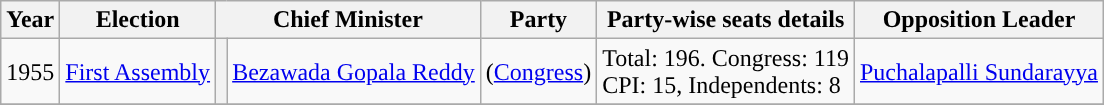<table class="wikitable">
<tr>
<th>Year</th>
<th>Election</th>
<th Colspan=2>Chief Minister</th>
<th>Party</th>
<th>Party-wise seats details</th>
<th>Opposition Leader</th>
</tr>
<tr>
<td>1955</td>
<td><a href='#'>First Assembly</a></td>
<th style="background-color: "></th>
<td><a href='#'>Bezawada Gopala Reddy</a></td>
<td>(<a href='#'>Congress</a>)</td>
<td>Total: 196. Congress: 119 <br>CPI: 15, Independents: 8</td>
<td><a href='#'>Puchalapalli Sundarayya</a></td>
</tr>
<tr --->
</tr>
</table>
